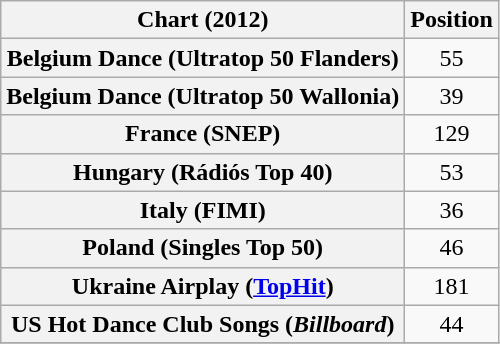<table class="wikitable sortable plainrowheaders">
<tr>
<th scope="col">Chart (2012)</th>
<th scope="col">Position</th>
</tr>
<tr>
<th scope="row">Belgium Dance (Ultratop 50 Flanders)</th>
<td style="text-align:center;">55</td>
</tr>
<tr>
<th scope="row">Belgium Dance (Ultratop 50 Wallonia)</th>
<td style="text-align:center;">39</td>
</tr>
<tr>
<th scope="row">France (SNEP)</th>
<td style="text-align:center;">129</td>
</tr>
<tr>
<th scope="row">Hungary (Rádiós Top 40)</th>
<td style="text-align:center;">53</td>
</tr>
<tr>
<th scope="row">Italy (FIMI)</th>
<td style="text-align:center;">36</td>
</tr>
<tr>
<th scope="row">Poland (Singles Top 50)</th>
<td style="text-align:center;">46</td>
</tr>
<tr>
<th scope="row">Ukraine Airplay (<a href='#'>TopHit</a>)</th>
<td style="text-align:center;">181</td>
</tr>
<tr>
<th scope="row">US Hot Dance Club Songs (<em>Billboard</em>)</th>
<td style="text-align:center;">44</td>
</tr>
<tr>
</tr>
</table>
